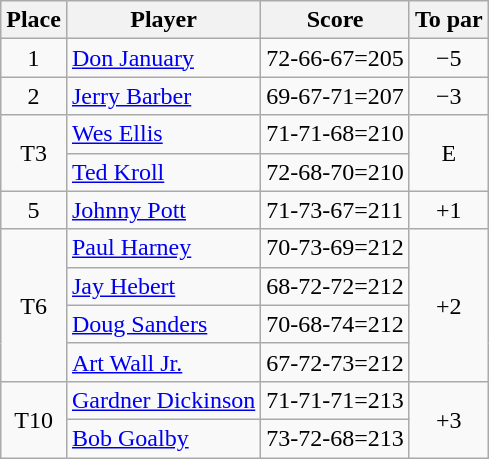<table class=wikitable>
<tr>
<th>Place</th>
<th>Player</th>
<th>Score</th>
<th>To par</th>
</tr>
<tr>
<td align=center>1</td>
<td> <a href='#'>Don January</a></td>
<td>72-66-67=205</td>
<td align=center>−5</td>
</tr>
<tr>
<td align=center>2</td>
<td> <a href='#'>Jerry Barber</a></td>
<td>69-67-71=207</td>
<td align=center>−3</td>
</tr>
<tr>
<td rowspan=2 align=center>T3</td>
<td> <a href='#'>Wes Ellis</a></td>
<td>71-71-68=210</td>
<td rowspan=2 align=center>E</td>
</tr>
<tr>
<td> <a href='#'>Ted Kroll</a></td>
<td>72-68-70=210</td>
</tr>
<tr>
<td align=center>5</td>
<td> <a href='#'>Johnny Pott</a></td>
<td>71-73-67=211</td>
<td align=center>+1</td>
</tr>
<tr>
<td rowspan=4 align=center>T6</td>
<td> <a href='#'>Paul Harney</a></td>
<td>70-73-69=212</td>
<td rowspan=4 align=center>+2</td>
</tr>
<tr>
<td> <a href='#'>Jay Hebert</a></td>
<td>68-72-72=212</td>
</tr>
<tr>
<td> <a href='#'>Doug Sanders</a></td>
<td>70-68-74=212</td>
</tr>
<tr>
<td> <a href='#'>Art Wall Jr.</a></td>
<td>67-72-73=212</td>
</tr>
<tr>
<td rowspan=2 align=center>T10</td>
<td> <a href='#'>Gardner Dickinson</a></td>
<td>71-71-71=213</td>
<td rowspan=2 align=center>+3</td>
</tr>
<tr>
<td> <a href='#'>Bob Goalby</a></td>
<td>73-72-68=213</td>
</tr>
</table>
